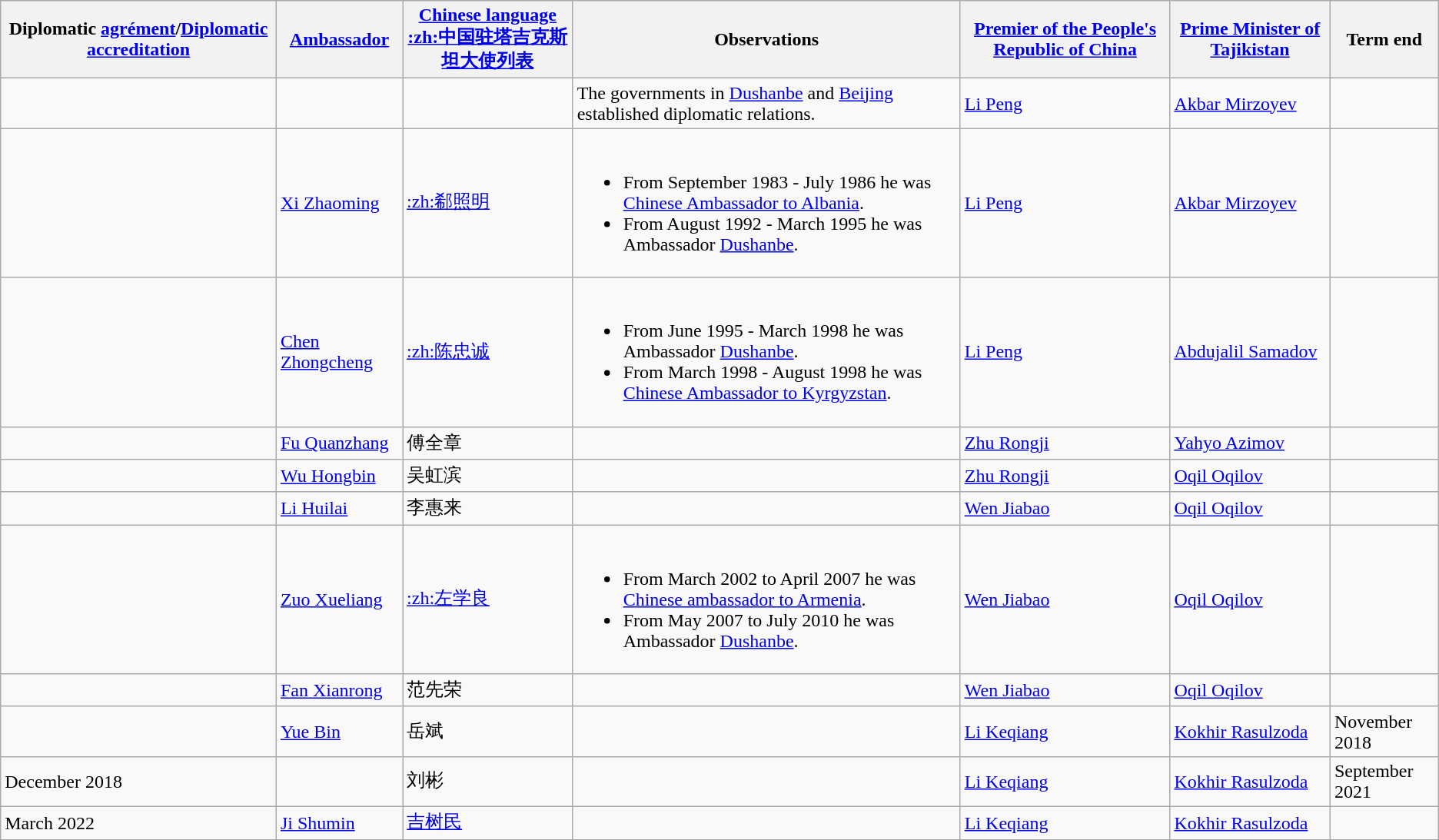<table class="wikitable sortable">
<tr>
<th>Diplomatic <a href='#'>agrément</a>/<a href='#'>Diplomatic accreditation</a></th>
<th><a href='#'>Ambassador</a></th>
<th><a href='#'>Chinese language</a><br><a href='#'>:zh:中国驻塔吉克斯坦大使列表</a></th>
<th>Observations</th>
<th><a href='#'>Premier of the People's Republic of China</a></th>
<th><a href='#'>Prime Minister of Tajikistan</a></th>
<th>Term end</th>
</tr>
<tr>
<td></td>
<td></td>
<td></td>
<td>The governments in <a href='#'>Dushanbe</a> and <a href='#'>Beijing</a> established diplomatic relations.</td>
<td><a href='#'>Li Peng</a></td>
<td><a href='#'>Akbar Mirzoyev</a></td>
<td></td>
</tr>
<tr>
<td></td>
<td><a href='#'>Xi Zhaoming</a></td>
<td><a href='#'>:zh:郗照明</a></td>
<td><br><ul><li>From September 1983 - July 1986 he was <a href='#'>Chinese Ambassador to Albania</a>.</li><li>From August 1992 - March 1995 he was Ambassador <a href='#'>Dushanbe</a>.</li></ul></td>
<td><a href='#'>Li Peng</a></td>
<td><a href='#'>Akbar Mirzoyev</a></td>
<td></td>
</tr>
<tr>
<td></td>
<td><a href='#'>Chen Zhongcheng</a></td>
<td><a href='#'>:zh:陈忠诚</a></td>
<td><br><ul><li>From June 1995 - March 1998 he was Ambassador <a href='#'>Dushanbe</a>.</li><li>From March 1998 - August 1998 he was <a href='#'>Chinese Ambassador to Kyrgyzstan</a>.</li></ul></td>
<td><a href='#'>Li Peng</a></td>
<td><a href='#'>Abdujalil Samadov</a></td>
<td></td>
</tr>
<tr>
<td></td>
<td><a href='#'>Fu Quanzhang</a></td>
<td>傅全章</td>
<td></td>
<td><a href='#'>Zhu Rongji</a></td>
<td><a href='#'>Yahyo Azimov</a></td>
<td></td>
</tr>
<tr>
<td></td>
<td><a href='#'>Wu Hongbin</a></td>
<td>吴虹滨</td>
<td></td>
<td><a href='#'>Zhu Rongji</a></td>
<td><a href='#'>Oqil Oqilov</a></td>
<td></td>
</tr>
<tr>
<td></td>
<td><a href='#'>Li Huilai</a></td>
<td>李惠来</td>
<td></td>
<td><a href='#'>Wen Jiabao</a></td>
<td><a href='#'>Oqil Oqilov</a></td>
<td></td>
</tr>
<tr>
<td></td>
<td><a href='#'>Zuo Xueliang</a></td>
<td><a href='#'>:zh:左学良</a></td>
<td><br><ul><li>From March 2002 to April 2007 he was <a href='#'>Chinese ambassador to Armenia</a>.</li><li>From May 2007 to July 2010 he was Ambassador <a href='#'>Dushanbe</a>.</li></ul></td>
<td><a href='#'>Wen Jiabao</a></td>
<td><a href='#'>Oqil Oqilov</a></td>
<td></td>
</tr>
<tr>
<td></td>
<td><a href='#'>Fan Xianrong</a></td>
<td>范先荣</td>
<td></td>
<td><a href='#'>Wen Jiabao</a></td>
<td><a href='#'>Oqil Oqilov</a></td>
<td></td>
</tr>
<tr>
<td></td>
<td><a href='#'>Yue Bin</a></td>
<td>岳斌</td>
<td></td>
<td><a href='#'>Li Keqiang</a></td>
<td><a href='#'>Kokhir Rasulzoda</a></td>
<td>November 2018</td>
</tr>
<tr>
<td>December 2018</td>
<td></td>
<td>刘彬</td>
<td></td>
<td><a href='#'>Li Keqiang</a></td>
<td><a href='#'>Kokhir Rasulzoda</a></td>
<td>September 2021</td>
</tr>
<tr>
<td>March 2022</td>
<td><a href='#'>Ji Shumin</a></td>
<td><a href='#'>吉树民</a></td>
<td></td>
<td><a href='#'>Li Keqiang</a></td>
<td><a href='#'>Kokhir Rasulzoda</a></td>
<td></td>
</tr>
</table>
